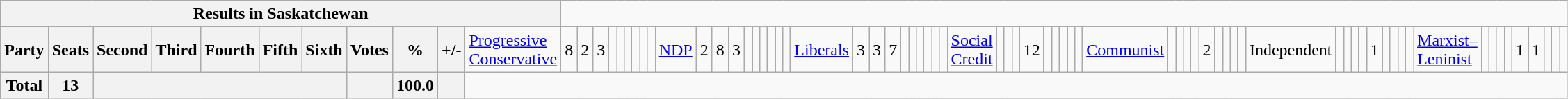<table class="wikitable">
<tr>
<th colspan=12>Results in Saskatchewan</th>
</tr>
<tr>
<th colspan=2>Party</th>
<th>Seats</th>
<th>Second</th>
<th>Third</th>
<th>Fourth</th>
<th>Fifth</th>
<th>Sixth</th>
<th>Votes</th>
<th>%</th>
<th>+/-<br></th>
<td><a href='#'>Progressive Conservative</a></td>
<td align="right">8</td>
<td align="right">2</td>
<td align="right">3</td>
<td align="right"></td>
<td align="right"></td>
<td align="right"></td>
<td align="right"></td>
<td align="right"></td>
<td align="right"><br></td>
<td><a href='#'>NDP</a></td>
<td align="right">2</td>
<td align="right">8</td>
<td align="right">3</td>
<td align="right"></td>
<td align="right"></td>
<td align="right"></td>
<td align="right"></td>
<td align="right"></td>
<td align="right"><br></td>
<td><a href='#'>Liberals</a></td>
<td align="right">3</td>
<td align="right">3</td>
<td align="right">7</td>
<td align="right"></td>
<td align="right"></td>
<td align="right"></td>
<td align="right"></td>
<td align="right"></td>
<td align="right"><br></td>
<td><a href='#'>Social Credit</a></td>
<td align="right"></td>
<td align="right"></td>
<td align="right"></td>
<td align="right">12</td>
<td align="right"></td>
<td align="right"></td>
<td align="right"></td>
<td align="right"></td>
<td align="right"><br></td>
<td><a href='#'>Communist</a></td>
<td align="right"></td>
<td align="right"></td>
<td align="right"></td>
<td align="right"></td>
<td align="right">2</td>
<td align="right"></td>
<td align="right"></td>
<td align="right"></td>
<td align="right"><br></td>
<td>Independent</td>
<td align="right"></td>
<td align="right"></td>
<td align="right"></td>
<td align="right"></td>
<td align="right">1</td>
<td align="right"></td>
<td align="right"></td>
<td align="right"></td>
<td align="right"><br></td>
<td><a href='#'>Marxist–Leninist</a></td>
<td align="right"></td>
<td align="right"></td>
<td align="right"></td>
<td align="right"></td>
<td align="right">1</td>
<td align="right">1</td>
<td align="right"></td>
<td align="right"></td>
<td align="right"></td>
</tr>
<tr>
<th colspan="2">Total</th>
<th>13</th>
<th colspan="5"></th>
<th></th>
<th>100.0</th>
<th></th>
</tr>
</table>
